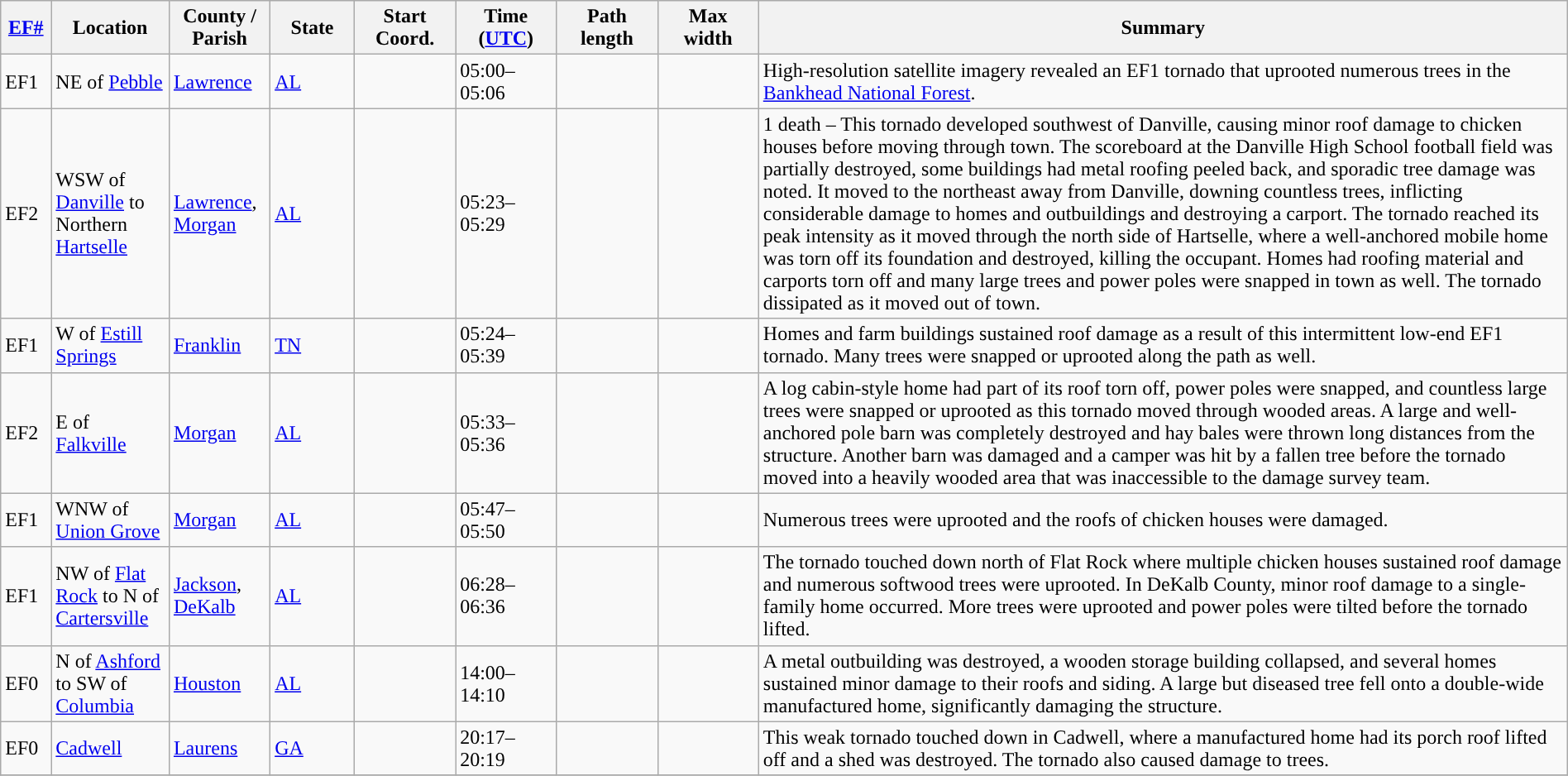<table class="wikitable sortable" style="width:100%;">
<tr>
<th scope="col" style="width:3%; text-align:center;"><a href='#'>EF#</a></th>
<th scope="col" style="width:7%; text-align:center;" class="unsortable">Location</th>
<th scope="col" style="width:6%; text-align:center;" class="unsortable">County / Parish</th>
<th scope="col" style="width:5%; text-align:center;">State</th>
<th scope="col" style="width:6%; text-align:center;">Start Coord.</th>
<th scope="col" style="width:6%; text-align:center;">Time (<a href='#'>UTC</a>)</th>
<th scope="col" style="width:6%; text-align:center;">Path length</th>
<th scope="col" style="width:6%; text-align:center;">Max width</th>
<th scope="col" class="unsortable" style="width:48%; text-align:center;">Summary</th>
</tr>
<tr>
<td>EF1</td>
<td>NE of <a href='#'>Pebble</a></td>
<td><a href='#'>Lawrence</a></td>
<td><a href='#'>AL</a></td>
<td></td>
<td>05:00–05:06</td>
<td></td>
<td></td>
<td>High-resolution satellite imagery revealed an EF1 tornado that uprooted numerous trees in the <a href='#'>Bankhead National Forest</a>.</td>
</tr>
<tr>
<td>EF2</td>
<td>WSW of <a href='#'>Danville</a> to Northern <a href='#'>Hartselle</a></td>
<td><a href='#'>Lawrence</a>, <a href='#'>Morgan</a></td>
<td><a href='#'>AL</a></td>
<td></td>
<td>05:23–05:29</td>
<td></td>
<td></td>
<td>1 death – This tornado developed southwest of Danville, causing minor roof damage to chicken houses before moving through town. The scoreboard at the Danville High School football field was partially destroyed, some buildings had metal roofing peeled back, and sporadic tree damage was noted. It moved to the northeast away from Danville, downing countless trees, inflicting considerable damage to homes and outbuildings and destroying a carport. The tornado reached its peak intensity as it moved through the north side of Hartselle, where a well-anchored mobile home was torn off its foundation and destroyed, killing the occupant. Homes had roofing material and carports torn off and many large trees and power poles were snapped in town as well. The tornado dissipated as it moved out of town.</td>
</tr>
<tr>
<td>EF1</td>
<td>W of <a href='#'>Estill Springs</a></td>
<td><a href='#'>Franklin</a></td>
<td><a href='#'>TN</a></td>
<td></td>
<td>05:24–05:39</td>
<td></td>
<td></td>
<td>Homes and farm buildings sustained roof damage as a result of this intermittent low-end EF1 tornado. Many trees were snapped or uprooted along the path as well.</td>
</tr>
<tr>
<td>EF2</td>
<td>E of <a href='#'>Falkville</a></td>
<td><a href='#'>Morgan</a></td>
<td><a href='#'>AL</a></td>
<td></td>
<td>05:33–05:36</td>
<td></td>
<td></td>
<td>A log cabin-style home had part of its roof torn off, power poles were snapped, and countless large trees were snapped or uprooted as this tornado moved through wooded areas. A large and well-anchored pole barn was completely destroyed and  hay bales were thrown long distances from the structure. Another barn was damaged and a camper was hit by a fallen tree before the tornado moved into a heavily wooded area that was inaccessible to the damage survey team.</td>
</tr>
<tr>
<td>EF1</td>
<td>WNW of <a href='#'>Union Grove</a></td>
<td><a href='#'>Morgan</a></td>
<td><a href='#'>AL</a></td>
<td></td>
<td>05:47–05:50</td>
<td></td>
<td></td>
<td>Numerous trees were uprooted and the roofs of chicken houses were damaged.</td>
</tr>
<tr>
<td>EF1</td>
<td>NW of <a href='#'>Flat Rock</a> to N of <a href='#'>Cartersville</a></td>
<td><a href='#'>Jackson</a>, <a href='#'>DeKalb</a></td>
<td><a href='#'>AL</a></td>
<td></td>
<td>06:28–06:36</td>
<td></td>
<td></td>
<td>The tornado touched down north of Flat Rock where multiple chicken houses sustained roof damage and numerous softwood trees were uprooted. In DeKalb County, minor roof damage to a single-family home occurred. More trees were uprooted and power poles were tilted before the tornado lifted.</td>
</tr>
<tr>
<td>EF0</td>
<td>N of <a href='#'>Ashford</a> to SW of <a href='#'>Columbia</a></td>
<td><a href='#'>Houston</a></td>
<td><a href='#'>AL</a></td>
<td></td>
<td>14:00–14:10</td>
<td></td>
<td></td>
<td>A metal outbuilding was destroyed, a wooden storage building collapsed, and several homes sustained minor damage to their roofs and siding. A large but diseased tree fell onto a double-wide manufactured home, significantly damaging the structure.</td>
</tr>
<tr>
<td>EF0</td>
<td><a href='#'>Cadwell</a></td>
<td><a href='#'>Laurens</a></td>
<td><a href='#'>GA</a></td>
<td></td>
<td>20:17–20:19</td>
<td></td>
<td></td>
<td>This weak tornado touched down in Cadwell, where a manufactured home had its porch roof lifted off and a shed was destroyed. The tornado also caused damage to trees.</td>
</tr>
<tr>
</tr>
</table>
